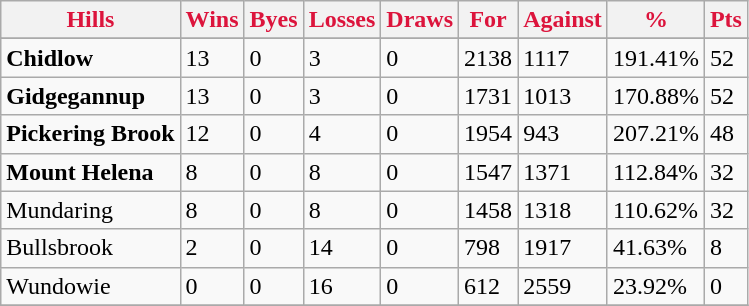<table class="wikitable">
<tr>
<th style="color:crimson">Hills</th>
<th style="color:crimson">Wins</th>
<th style="color:crimson">Byes</th>
<th style="color:crimson">Losses</th>
<th style="color:crimson">Draws</th>
<th style="color:crimson">For</th>
<th style="color:crimson">Against</th>
<th style="color:crimson">%</th>
<th style="color:crimson">Pts</th>
</tr>
<tr>
</tr>
<tr>
</tr>
<tr>
<td><strong>	Chidlow	</strong></td>
<td>13</td>
<td>0</td>
<td>3</td>
<td>0</td>
<td>2138</td>
<td>1117</td>
<td>191.41%</td>
<td>52</td>
</tr>
<tr>
<td><strong>	Gidgegannup	</strong></td>
<td>13</td>
<td>0</td>
<td>3</td>
<td>0</td>
<td>1731</td>
<td>1013</td>
<td>170.88%</td>
<td>52</td>
</tr>
<tr>
<td><strong>	Pickering Brook	</strong></td>
<td>12</td>
<td>0</td>
<td>4</td>
<td>0</td>
<td>1954</td>
<td>943</td>
<td>207.21%</td>
<td>48</td>
</tr>
<tr>
<td><strong>	Mount Helena	</strong></td>
<td>8</td>
<td>0</td>
<td>8</td>
<td>0</td>
<td>1547</td>
<td>1371</td>
<td>112.84%</td>
<td>32</td>
</tr>
<tr>
<td>Mundaring</td>
<td>8</td>
<td>0</td>
<td>8</td>
<td>0</td>
<td>1458</td>
<td>1318</td>
<td>110.62%</td>
<td>32</td>
</tr>
<tr>
<td>Bullsbrook</td>
<td>2</td>
<td>0</td>
<td>14</td>
<td>0</td>
<td>798</td>
<td>1917</td>
<td>41.63%</td>
<td>8</td>
</tr>
<tr>
<td>Wundowie</td>
<td>0</td>
<td>0</td>
<td>16</td>
<td>0</td>
<td>612</td>
<td>2559</td>
<td>23.92%</td>
<td>0</td>
</tr>
<tr>
</tr>
</table>
